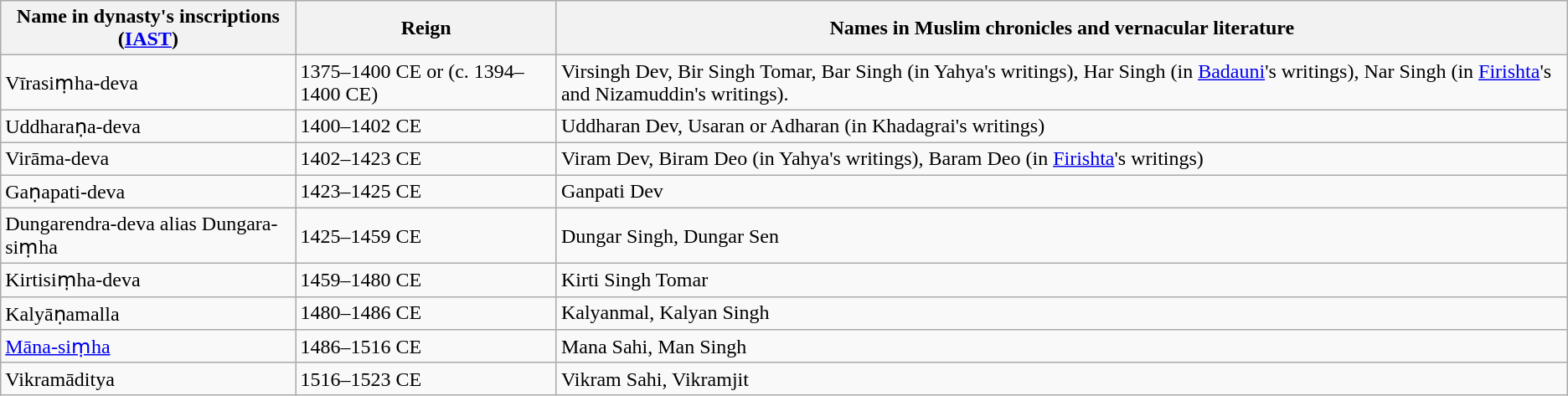<table class="wikitable">
<tr>
<th>Name in dynasty's inscriptions (<a href='#'>IAST</a>)</th>
<th>Reign</th>
<th>Names in Muslim chronicles and vernacular literature</th>
</tr>
<tr>
<td>Vīrasiṃha-deva</td>
<td>1375–1400 CE or (c. 1394–1400 CE)</td>
<td>Virsingh Dev, Bir Singh Tomar, Bar Singh (in Yahya's writings), Har Singh (in <a href='#'>Badauni</a>'s writings), Nar Singh (in <a href='#'>Firishta</a>'s and Nizamuddin's writings).</td>
</tr>
<tr>
<td>Uddharaṇa-deva</td>
<td>1400–1402 CE</td>
<td>Uddharan Dev, Usaran or Adharan (in Khadagrai's writings)</td>
</tr>
<tr>
<td>Virāma-deva</td>
<td>1402–1423 CE</td>
<td>Viram Dev, Biram Deo (in Yahya's writings), Baram Deo (in <a href='#'>Firishta</a>'s writings)</td>
</tr>
<tr>
<td>Gaṇapati-deva</td>
<td>1423–1425 CE</td>
<td>Ganpati Dev</td>
</tr>
<tr>
<td>Dungarendra-deva alias Dungara-siṃha</td>
<td>1425–1459 CE</td>
<td>Dungar Singh, Dungar Sen</td>
</tr>
<tr>
<td>Kirtisiṃha-deva</td>
<td>1459–1480 CE</td>
<td>Kirti Singh Tomar</td>
</tr>
<tr>
<td>Kalyāṇamalla</td>
<td>1480–1486 CE</td>
<td>Kalyanmal, Kalyan Singh</td>
</tr>
<tr>
<td><a href='#'>Māna-siṃha</a></td>
<td>1486–1516 CE</td>
<td>Mana Sahi, Man Singh</td>
</tr>
<tr>
<td>Vikramāditya</td>
<td>1516–1523 CE</td>
<td>Vikram Sahi, Vikramjit</td>
</tr>
</table>
